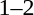<table style="text-align:center">
<tr>
<th width=200></th>
<th width=100></th>
<th width=200></th>
</tr>
<tr>
<td align=right></td>
<td>1–2</td>
<td align=left></td>
</tr>
<tr>
</tr>
</table>
